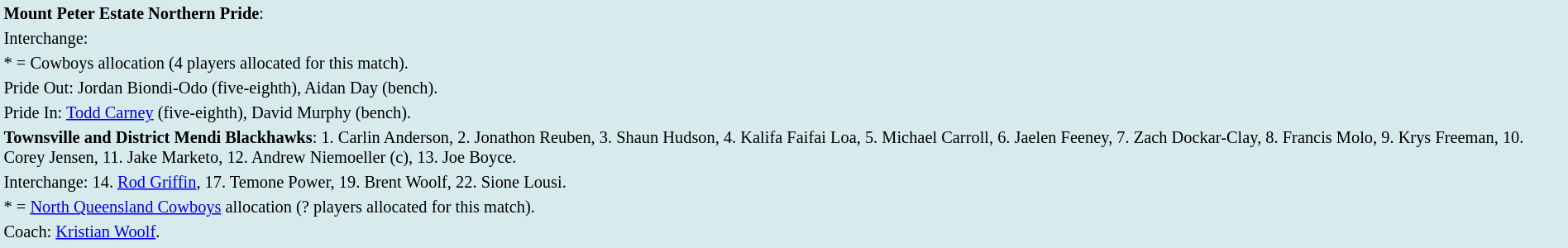<table style="background:#d7ebed; font-size:85%; width:100%;">
<tr>
<td><strong>Mount Peter Estate Northern Pride</strong>:             </td>
</tr>
<tr>
<td>Interchange:    </td>
</tr>
<tr>
<td>* = Cowboys allocation (4 players allocated for this match).</td>
</tr>
<tr>
<td>Pride Out: Jordan Biondi-Odo (five-eighth), Aidan Day (bench).</td>
</tr>
<tr>
<td>Pride In: <a href='#'>Todd Carney</a> (five-eighth), David Murphy (bench).</td>
</tr>
<tr>
<td><strong>Townsville and District Mendi Blackhawks</strong>: 1. Carlin Anderson, 2. Jonathon Reuben, 3. Shaun Hudson, 4. Kalifa Faifai Loa, 5. Michael Carroll, 6. Jaelen Feeney, 7. Zach Dockar-Clay, 8. Francis Molo, 9. Krys Freeman, 10. Corey Jensen, 11. Jake Marketo, 12. Andrew Niemoeller (c), 13. Joe Boyce.</td>
</tr>
<tr>
<td>Interchange: 14. <a href='#'>Rod Griffin</a>, 17. Temone Power, 19. Brent Woolf, 22. Sione Lousi.</td>
</tr>
<tr>
<td>* = <a href='#'>North Queensland Cowboys</a> allocation (? players allocated for this match).</td>
</tr>
<tr>
<td>Coach: <a href='#'>Kristian Woolf</a>.</td>
</tr>
<tr>
</tr>
</table>
